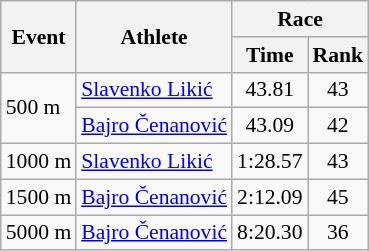<table class="wikitable" border="1" style="font-size:90%">
<tr>
<th rowspan=2>Event</th>
<th rowspan=2>Athlete</th>
<th colspan=2>Race</th>
</tr>
<tr>
<th>Time</th>
<th>Rank</th>
</tr>
<tr>
<td rowspan=2>500 m</td>
<td><a href='#'>Slavenko Likić</a></td>
<td align=center>43.81</td>
<td align=center>43</td>
</tr>
<tr>
<td><a href='#'>Bajro Čenanović</a></td>
<td align=center>43.09</td>
<td align=center>42</td>
</tr>
<tr>
<td>1000 m</td>
<td><a href='#'>Slavenko Likić</a></td>
<td align=center>1:28.57</td>
<td align=center>43</td>
</tr>
<tr>
<td>1500 m</td>
<td><a href='#'>Bajro Čenanović</a></td>
<td align=center>2:12.09</td>
<td align=center>45</td>
</tr>
<tr>
<td>5000 m</td>
<td><a href='#'>Bajro Čenanović</a></td>
<td align=center>8:20.30</td>
<td align=center>36</td>
</tr>
</table>
